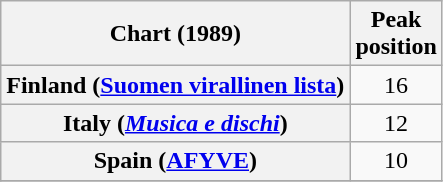<table class="wikitable sortable plainrowheaders" style="text-align:center">
<tr>
<th scope="col">Chart (1989)</th>
<th scope="col">Peak<br>position</th>
</tr>
<tr>
<th scope="row">Finland (<a href='#'>Suomen virallinen lista</a>)</th>
<td>16</td>
</tr>
<tr>
<th scope="row">Italy (<em><a href='#'>Musica e dischi</a></em>)</th>
<td>12</td>
</tr>
<tr>
<th scope="row">Spain (<a href='#'>AFYVE</a>)</th>
<td>10</td>
</tr>
<tr>
</tr>
</table>
